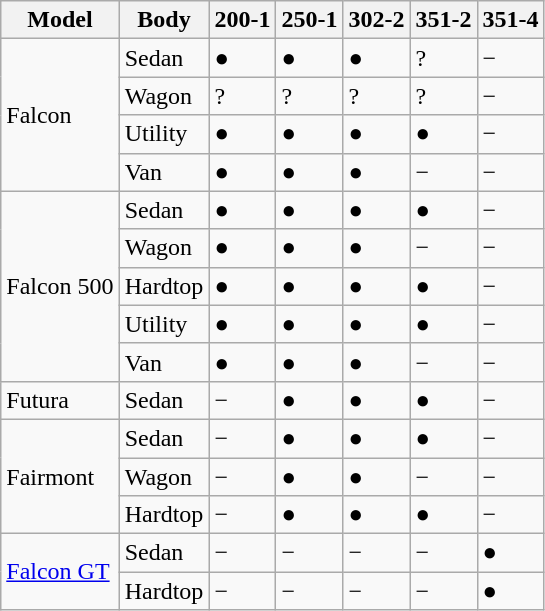<table class="wikitable">
<tr>
<th>Model</th>
<th>Body</th>
<th>200-1</th>
<th>250-1</th>
<th>302-2</th>
<th>351-2</th>
<th>351-4</th>
</tr>
<tr>
<td rowspan="4">Falcon</td>
<td>Sedan</td>
<td>●</td>
<td>●</td>
<td>●</td>
<td>?</td>
<td>−</td>
</tr>
<tr>
<td>Wagon</td>
<td>?</td>
<td>?</td>
<td>?</td>
<td>?</td>
<td>−</td>
</tr>
<tr>
<td>Utility</td>
<td>●</td>
<td>●</td>
<td>●</td>
<td>●</td>
<td>−</td>
</tr>
<tr>
<td>Van</td>
<td>●</td>
<td>●</td>
<td>●</td>
<td>−</td>
<td>−</td>
</tr>
<tr>
<td rowspan="5">Falcon 500</td>
<td>Sedan</td>
<td>●</td>
<td>●</td>
<td>●</td>
<td>●</td>
<td>−</td>
</tr>
<tr>
<td>Wagon</td>
<td>●</td>
<td>●</td>
<td>●</td>
<td>−</td>
<td>−</td>
</tr>
<tr>
<td>Hardtop</td>
<td>●</td>
<td>●</td>
<td>●</td>
<td>●</td>
<td>−</td>
</tr>
<tr>
<td>Utility</td>
<td>●</td>
<td>●</td>
<td>●</td>
<td>●</td>
<td>−</td>
</tr>
<tr>
<td>Van</td>
<td>●</td>
<td>●</td>
<td>●</td>
<td>−</td>
<td>−</td>
</tr>
<tr>
<td>Futura</td>
<td>Sedan</td>
<td>−</td>
<td>●</td>
<td>●</td>
<td>●</td>
<td>−</td>
</tr>
<tr>
<td rowspan="3">Fairmont</td>
<td>Sedan</td>
<td>−</td>
<td>●</td>
<td>●</td>
<td>●</td>
<td>−</td>
</tr>
<tr>
<td>Wagon</td>
<td>−</td>
<td>●</td>
<td>●</td>
<td>−</td>
<td>−</td>
</tr>
<tr>
<td>Hardtop</td>
<td>−</td>
<td>●</td>
<td>●</td>
<td>●</td>
<td>−</td>
</tr>
<tr>
<td rowspan="2"><a href='#'>Falcon GT</a></td>
<td>Sedan</td>
<td>−</td>
<td>−</td>
<td>−</td>
<td>−</td>
<td>●</td>
</tr>
<tr>
<td>Hardtop</td>
<td>−</td>
<td>−</td>
<td>−</td>
<td>−</td>
<td>●</td>
</tr>
</table>
